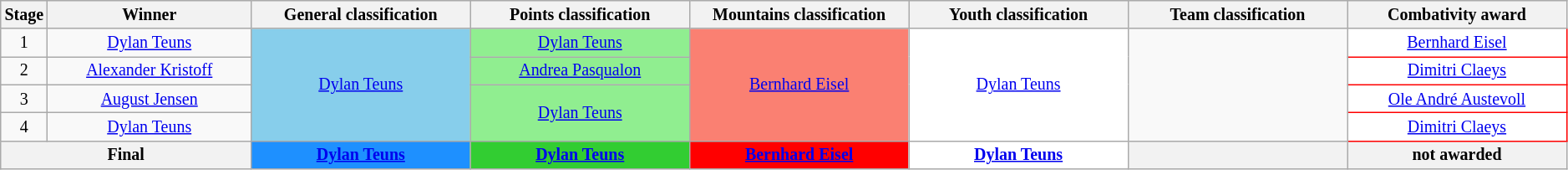<table class="wikitable" style="text-align: center; font-size:smaller;">
<tr style="background:#efefef;">
<th style="width:1%;">Stage</th>
<th style="width:13%;">Winner</th>
<th style="width:14%;">General classification<br></th>
<th style="width:14%;">Points classification<br></th>
<th style="width:14%;">Mountains classification<br></th>
<th style="width:14%;">Youth classification<br></th>
<th style="width:14%;">Team classification</th>
<th style="width:14%;">Combativity award<br></th>
</tr>
<tr>
<td>1</td>
<td><a href='#'>Dylan Teuns</a></td>
<td style="background:skyblue;" rowspan=4><a href='#'>Dylan Teuns</a></td>
<td style="background:lightgreen"><a href='#'>Dylan Teuns</a></td>
<td style="background:salmon;" rowspan=4><a href='#'>Bernhard Eisel</a></td>
<td style="background:white;" rowspan=4><a href='#'>Dylan Teuns</a></td>
<td style="background:offwhite" rowspan=4></td>
<td style="background:white; border: 1px solid red;"><a href='#'>Bernhard Eisel</a></td>
</tr>
<tr>
<td>2</td>
<td><a href='#'>Alexander Kristoff</a></td>
<td style="background:lightgreen"><a href='#'>Andrea Pasqualon</a></td>
<td style="background:white; border: 1px solid red;"><a href='#'>Dimitri Claeys</a></td>
</tr>
<tr>
<td>3</td>
<td><a href='#'>August Jensen</a></td>
<td style="background:lightgreen"  rowspan=2><a href='#'>Dylan Teuns</a></td>
<td style="background:white; border: 1px solid red;"><a href='#'>Ole André Austevoll</a></td>
</tr>
<tr>
<td>4</td>
<td><a href='#'>Dylan Teuns</a></td>
<td style="background:white; border: 1px solid red;"><a href='#'>Dimitri Claeys</a></td>
</tr>
<tr>
<th colspan=2><strong>Final</strong></th>
<th style="background:dodgerblue;"><a href='#'>Dylan Teuns</a></th>
<th style="background:limegreen;"><a href='#'>Dylan Teuns</a></th>
<th style="background:red;"><a href='#'>Bernhard Eisel</a></th>
<th style="background:white;"><a href='#'>Dylan Teuns</a></th>
<th style="background:offwhite;"></th>
<th style="background:offwhite;">not awarded</th>
</tr>
</table>
